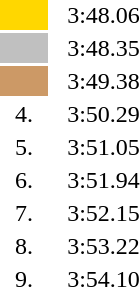<table style="text-align:center">
<tr>
<td width=30 bgcolor=gold></td>
<td align=left></td>
<td width=60>3:48.06</td>
</tr>
<tr>
<td bgcolor=silver></td>
<td align=left></td>
<td>3:48.35</td>
</tr>
<tr>
<td bgcolor=cc9966></td>
<td align=left></td>
<td>3:49.38</td>
</tr>
<tr>
<td>4.</td>
<td align=left></td>
<td>3:50.29</td>
</tr>
<tr>
<td>5.</td>
<td align=left></td>
<td>3:51.05</td>
</tr>
<tr>
<td>6.</td>
<td align=left></td>
<td>3:51.94</td>
</tr>
<tr>
<td>7.</td>
<td align=left></td>
<td>3:52.15</td>
</tr>
<tr>
<td>8.</td>
<td align=left></td>
<td>3:53.22</td>
</tr>
<tr>
<td>9.</td>
<td align=left></td>
<td>3:54.10</td>
</tr>
</table>
